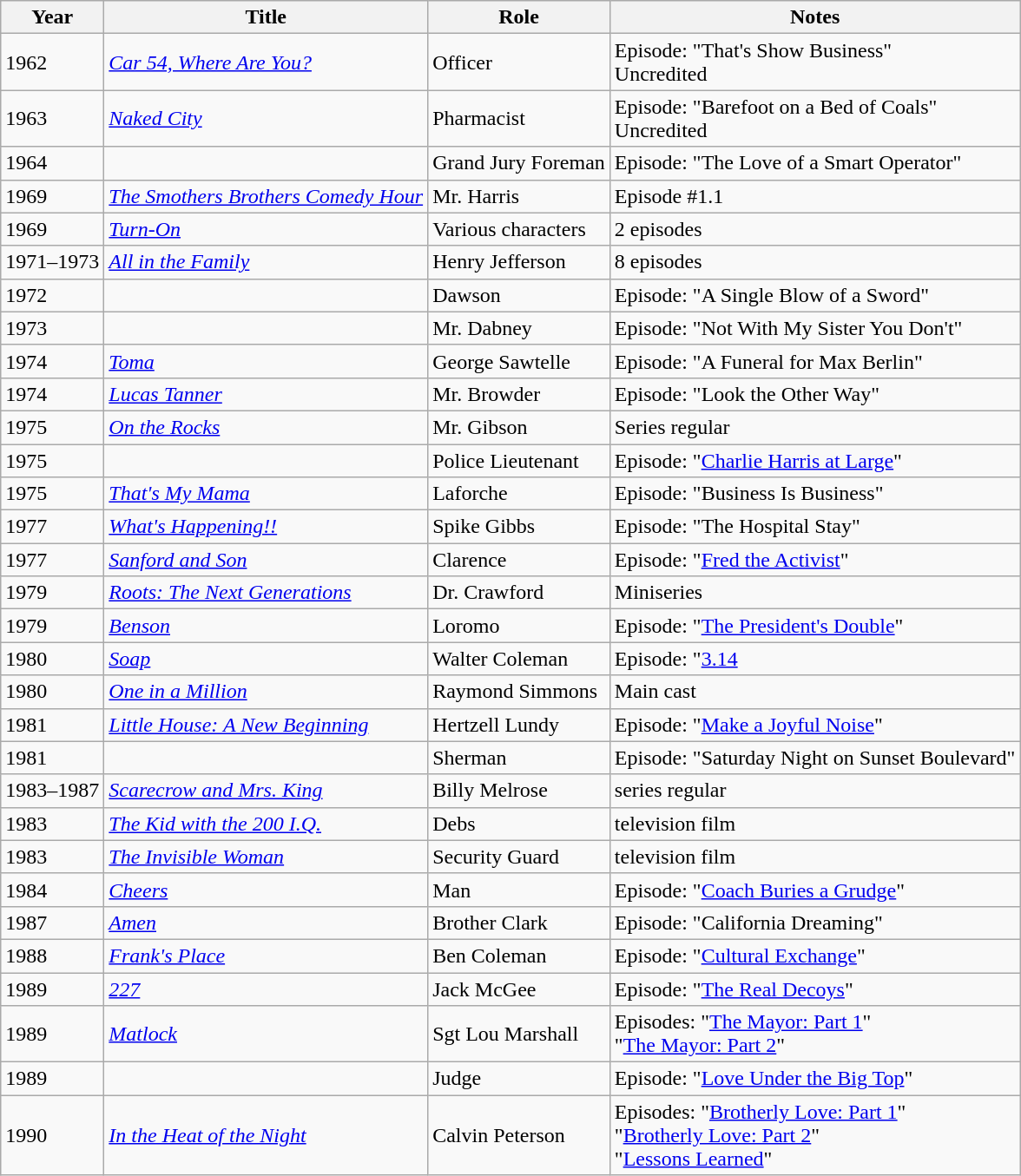<table class="wikitable sortable">
<tr>
<th>Year</th>
<th>Title</th>
<th>Role</th>
<th class="unsortable">Notes</th>
</tr>
<tr>
<td>1962</td>
<td><em><a href='#'>Car 54, Where Are You?</a></em></td>
<td>Officer</td>
<td>Episode: "That's Show Business"<br>Uncredited</td>
</tr>
<tr>
<td>1963</td>
<td><em><a href='#'>Naked City</a></em></td>
<td>Pharmacist</td>
<td>Episode: "Barefoot on a Bed of Coals"<br>Uncredited</td>
</tr>
<tr>
<td>1964</td>
<td><em></em></td>
<td>Grand Jury Foreman</td>
<td>Episode: "The Love of a Smart Operator"</td>
</tr>
<tr>
<td>1969</td>
<td><em><a href='#'>The Smothers Brothers Comedy Hour</a></em></td>
<td>Mr. Harris</td>
<td>Episode #1.1</td>
</tr>
<tr>
<td>1969</td>
<td><em><a href='#'>Turn-On</a></em></td>
<td>Various characters</td>
<td>2 episodes</td>
</tr>
<tr>
<td>1971–1973</td>
<td><em><a href='#'>All in the Family</a></em></td>
<td>Henry Jefferson</td>
<td>8 episodes</td>
</tr>
<tr>
<td>1972</td>
<td><em></em></td>
<td>Dawson</td>
<td>Episode: "A Single Blow of a Sword"</td>
</tr>
<tr>
<td>1973</td>
<td><em></em></td>
<td>Mr. Dabney</td>
<td>Episode: "Not With My Sister You Don't"</td>
</tr>
<tr>
<td>1974</td>
<td><em><a href='#'>Toma</a></em></td>
<td>George Sawtelle</td>
<td>Episode: "A Funeral for Max Berlin"</td>
</tr>
<tr>
<td>1974</td>
<td><em><a href='#'>Lucas Tanner</a></em></td>
<td>Mr. Browder</td>
<td>Episode: "Look the Other Way"</td>
</tr>
<tr>
<td>1975</td>
<td><em><a href='#'>On the Rocks</a></em></td>
<td>Mr. Gibson</td>
<td>Series regular</td>
</tr>
<tr>
<td>1975</td>
<td><em></em></td>
<td>Police Lieutenant</td>
<td>Episode: "<a href='#'>Charlie Harris at Large</a>"</td>
</tr>
<tr>
<td>1975</td>
<td><em><a href='#'>That's My Mama</a></em></td>
<td>Laforche</td>
<td>Episode: "Business Is Business"</td>
</tr>
<tr>
<td>1977</td>
<td><em><a href='#'>What's Happening!!</a></em></td>
<td>Spike Gibbs</td>
<td>Episode: "The Hospital Stay"</td>
</tr>
<tr>
<td>1977</td>
<td><em><a href='#'>Sanford and Son</a></em></td>
<td>Clarence</td>
<td>Episode: "<a href='#'>Fred the Activist</a>"</td>
</tr>
<tr>
<td>1979</td>
<td><em><a href='#'>Roots: The Next Generations</a></em></td>
<td>Dr. Crawford</td>
<td>Miniseries</td>
</tr>
<tr>
<td>1979</td>
<td><em><a href='#'>Benson</a></em></td>
<td>Loromo</td>
<td>Episode: "<a href='#'>The President's Double</a>"</td>
</tr>
<tr>
<td>1980</td>
<td><em><a href='#'>Soap</a></em></td>
<td>Walter Coleman</td>
<td>Episode: "<a href='#'>3.14</a></td>
</tr>
<tr>
<td>1980</td>
<td><em><a href='#'>One in a Million</a></em></td>
<td>Raymond Simmons</td>
<td>Main cast</td>
</tr>
<tr>
<td>1981</td>
<td><em><a href='#'>Little House: A New Beginning</a></em></td>
<td>Hertzell Lundy</td>
<td>Episode: "<a href='#'>Make a Joyful Noise</a>"</td>
</tr>
<tr>
<td>1981</td>
<td><em></em></td>
<td>Sherman</td>
<td>Episode: "Saturday Night on Sunset Boulevard"</td>
</tr>
<tr>
<td>1983–1987</td>
<td><em><a href='#'>Scarecrow and Mrs. King</a></em></td>
<td>Billy Melrose</td>
<td>series regular</td>
</tr>
<tr>
<td>1983</td>
<td><em><a href='#'>The Kid with the 200 I.Q.</a></em></td>
<td>Debs</td>
<td>television film</td>
</tr>
<tr>
<td>1983</td>
<td><em><a href='#'>The Invisible Woman</a></em></td>
<td>Security Guard</td>
<td>television film</td>
</tr>
<tr>
<td>1984</td>
<td><em><a href='#'>Cheers</a></em></td>
<td>Man</td>
<td>Episode: "<a href='#'>Coach Buries a Grudge</a>"</td>
</tr>
<tr>
<td>1987</td>
<td><em><a href='#'>Amen</a></em></td>
<td>Brother Clark</td>
<td>Episode: "California Dreaming"</td>
</tr>
<tr>
<td>1988</td>
<td><em><a href='#'>Frank's Place</a></em></td>
<td>Ben Coleman</td>
<td>Episode: "<a href='#'>Cultural Exchange</a>"</td>
</tr>
<tr>
<td>1989</td>
<td><em><a href='#'>227</a></em></td>
<td>Jack McGee</td>
<td>Episode: "<a href='#'>The Real Decoys</a>"</td>
</tr>
<tr>
<td>1989</td>
<td><em><a href='#'>Matlock</a></em></td>
<td>Sgt Lou Marshall</td>
<td>Episodes: "<a href='#'>The Mayor: Part 1</a>"<br>"<a href='#'>The Mayor: Part 2</a>"</td>
</tr>
<tr>
<td>1989</td>
<td><em></em></td>
<td>Judge</td>
<td>Episode: "<a href='#'>Love Under the Big Top</a>"</td>
</tr>
<tr>
<td>1990</td>
<td><em><a href='#'>In the Heat of the Night</a></em></td>
<td>Calvin Peterson</td>
<td>Episodes: "<a href='#'>Brotherly Love: Part 1</a>"<br>"<a href='#'>Brotherly Love: Part 2</a>"<br>"<a href='#'>Lessons Learned</a>"</td>
</tr>
</table>
